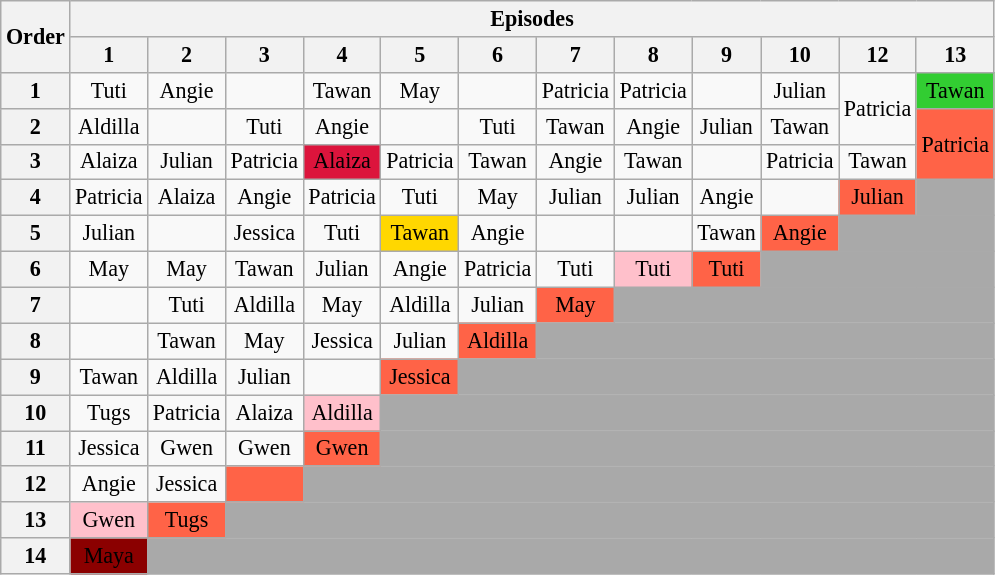<table class="wikitable" style="text-align:center; font-size:92%">
<tr>
<th rowspan=2>Order</th>
<th colspan="12">Episodes</th>
</tr>
<tr>
<th>1</th>
<th>2</th>
<th>3</th>
<th>4</th>
<th>5</th>
<th>6</th>
<th>7</th>
<th>8</th>
<th>9</th>
<th>10</th>
<th>12</th>
<th>13</th>
</tr>
<tr>
<th>1</th>
<td>Tuti</td>
<td>Angie</td>
<td></td>
<td>Tawan</td>
<td>May</td>
<td></td>
<td>Patricia</td>
<td>Patricia</td>
<td></td>
<td>Julian</td>
<td rowspan="2">Patricia<br></td>
<td style="background:limegreen;">Tawan</td>
</tr>
<tr>
<th>2</th>
<td>Aldilla</td>
<td></td>
<td>Tuti</td>
<td>Angie</td>
<td></td>
<td>Tuti</td>
<td>Tawan</td>
<td>Angie</td>
<td>Julian</td>
<td>Tawan</td>
<td rowspan="2" style="background:tomato;">Patricia<br> </td>
</tr>
<tr>
<th>3</th>
<td>Alaiza</td>
<td>Julian</td>
<td>Patricia</td>
<td style="background:crimson;"><span>Alaiza</span></td>
<td>Patricia</td>
<td>Tawan</td>
<td>Angie</td>
<td>Tawan</td>
<td></td>
<td>Patricia</td>
<td>Tawan</td>
</tr>
<tr>
<th>4</th>
<td>Patricia</td>
<td>Alaiza</td>
<td>Angie</td>
<td>Patricia</td>
<td>Tuti</td>
<td>May</td>
<td>Julian</td>
<td>Julian</td>
<td>Angie</td>
<td></td>
<td style="background:tomato;">Julian</td>
<td style="background:darkgray;"></td>
</tr>
<tr>
<th>5</th>
<td>Julian</td>
<td></td>
<td>Jessica</td>
<td>Tuti</td>
<td style="background:gold;">Tawan</td>
<td>Angie</td>
<td></td>
<td></td>
<td>Tawan</td>
<td style="background:tomato;">Angie</td>
<td style="background:darkgray;" colspan="5"></td>
</tr>
<tr>
<th>6</th>
<td>May</td>
<td>May</td>
<td>Tawan</td>
<td>Julian</td>
<td>Angie</td>
<td>Patricia</td>
<td>Tuti</td>
<td style="background:pink;">Tuti</td>
<td style="background:tomato;">Tuti</td>
<td style="background:darkgray;" colspan="6"></td>
</tr>
<tr>
<th>7</th>
<td></td>
<td>Tuti</td>
<td>Aldilla</td>
<td>May</td>
<td>Aldilla</td>
<td>Julian</td>
<td style="background:tomato;">May</td>
<td style="background:darkgray;" colspan="7"></td>
</tr>
<tr>
<th>8</th>
<td></td>
<td>Tawan</td>
<td>May</td>
<td>Jessica</td>
<td>Julian</td>
<td style="background:tomato;">Aldilla</td>
<td style="background:darkgray;" colspan="8"></td>
</tr>
<tr>
<th>9</th>
<td>Tawan</td>
<td>Aldilla</td>
<td>Julian</td>
<td></td>
<td style="background:tomato;">Jessica</td>
<td style="background:darkgray;" colspan="9"></td>
</tr>
<tr>
<th>10</th>
<td>Tugs</td>
<td>Patricia</td>
<td>Alaiza</td>
<td style="background:pink;">Aldilla</td>
<td style="background:darkgray;" colspan="10"></td>
</tr>
<tr>
<th>11</th>
<td>Jessica</td>
<td>Gwen</td>
<td>Gwen</td>
<td style="background:tomato;">Gwen</td>
<td style="background:darkgray;" colspan="11"></td>
</tr>
<tr>
<th>12</th>
<td>Angie</td>
<td>Jessica</td>
<td style="background:tomato;"></td>
<td style="background:darkgray;" colspan="12"></td>
</tr>
<tr>
<th>13</th>
<td style="background:pink;">Gwen</td>
<td style="background:tomato;">Tugs</td>
<td style="background:darkgray;" colspan="13"></td>
</tr>
<tr>
<th>14</th>
<td style="background:darkred;"><span>Maya</span></td>
<td style="background:darkgray;" colspan="14"></td>
</tr>
</table>
